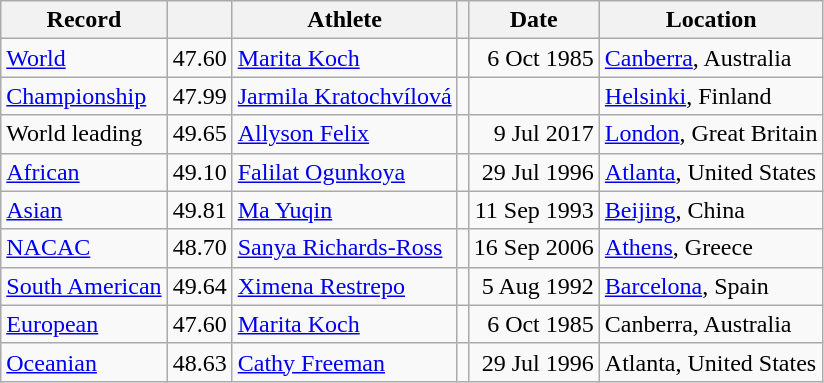<table class="wikitable">
<tr>
<th>Record</th>
<th></th>
<th>Athlete</th>
<th></th>
<th>Date</th>
<th>Location</th>
</tr>
<tr>
<td><a href='#'>World</a></td>
<td>47.60</td>
<td><a href='#'>Marita Koch</a></td>
<td></td>
<td align=right>6 Oct 1985</td>
<td><a href='#'>Canberra</a>, Australia</td>
</tr>
<tr>
<td><a href='#'>Championship</a></td>
<td>47.99</td>
<td><a href='#'>Jarmila Kratochvílová</a></td>
<td></td>
<td align=right></td>
<td><a href='#'>Helsinki</a>, Finland</td>
</tr>
<tr>
<td>World leading</td>
<td>49.65</td>
<td><a href='#'>Allyson Felix</a></td>
<td></td>
<td align=right>9 Jul 2017</td>
<td><a href='#'>London</a>, Great Britain</td>
</tr>
<tr>
<td><a href='#'>African</a></td>
<td>49.10</td>
<td><a href='#'>Falilat Ogunkoya</a></td>
<td></td>
<td align=right>29 Jul 1996</td>
<td><a href='#'>Atlanta</a>, United States</td>
</tr>
<tr>
<td><a href='#'>Asian</a></td>
<td>49.81</td>
<td><a href='#'>Ma Yuqin</a></td>
<td></td>
<td align=right>11 Sep 1993</td>
<td><a href='#'>Beijing</a>, China</td>
</tr>
<tr>
<td><a href='#'>NACAC</a></td>
<td>48.70</td>
<td><a href='#'>Sanya Richards-Ross</a></td>
<td></td>
<td align=right>16 Sep 2006</td>
<td><a href='#'>Athens</a>, Greece</td>
</tr>
<tr>
<td><a href='#'>South American</a></td>
<td>49.64</td>
<td><a href='#'>Ximena Restrepo</a></td>
<td></td>
<td align=right>5 Aug 1992</td>
<td><a href='#'>Barcelona</a>, Spain</td>
</tr>
<tr>
<td><a href='#'>European</a></td>
<td>47.60</td>
<td><a href='#'>Marita Koch</a></td>
<td></td>
<td align=right>6 Oct 1985</td>
<td>Canberra, Australia</td>
</tr>
<tr>
<td><a href='#'>Oceanian</a></td>
<td>48.63</td>
<td><a href='#'>Cathy Freeman</a></td>
<td></td>
<td align=right>29 Jul 1996</td>
<td>Atlanta, United States</td>
</tr>
</table>
